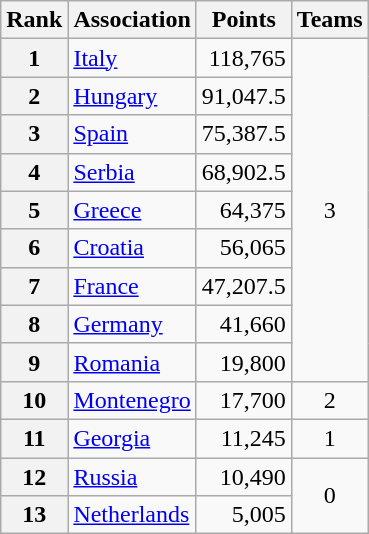<table class="wikitable">
<tr>
<th>Rank</th>
<th>Association</th>
<th>Points</th>
<th>Teams</th>
</tr>
<tr>
<th>1</th>
<td> <a href='#'>Italy</a></td>
<td align=right>118,765</td>
<td align=center rowspan=9>3</td>
</tr>
<tr>
<th>2</th>
<td> <a href='#'>Hungary</a></td>
<td align=right>91,047.5</td>
</tr>
<tr>
<th>3</th>
<td> <a href='#'>Spain</a></td>
<td align=right>75,387.5</td>
</tr>
<tr>
<th>4</th>
<td> <a href='#'>Serbia</a></td>
<td align=right>68,902.5</td>
</tr>
<tr>
<th>5</th>
<td> <a href='#'>Greece</a></td>
<td align=right>64,375</td>
</tr>
<tr>
<th>6</th>
<td> <a href='#'>Croatia</a></td>
<td align="right">56,065</td>
</tr>
<tr>
<th>7</th>
<td> <a href='#'>France</a></td>
<td align="right">47,207.5</td>
</tr>
<tr>
<th>8</th>
<td> <a href='#'>Germany</a></td>
<td align="right">41,660</td>
</tr>
<tr>
<th>9</th>
<td> <a href='#'>Romania</a></td>
<td align="right">19,800</td>
</tr>
<tr>
<th>10</th>
<td> <a href='#'>Montenegro</a></td>
<td align="right">17,700</td>
<td rowspan="1" align="center">2</td>
</tr>
<tr>
<th>11</th>
<td> <a href='#'>Georgia</a></td>
<td align="right">11,245</td>
<td rowspan="1" align="center">1</td>
</tr>
<tr>
<th>12</th>
<td> <a href='#'>Russia</a></td>
<td align="right">10,490</td>
<td rowspan="2" align="center">0</td>
</tr>
<tr>
<th>13</th>
<td> <a href='#'>Netherlands</a></td>
<td align="right">5,005</td>
</tr>
</table>
